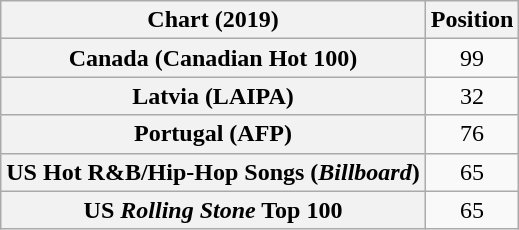<table class="wikitable sortable plainrowheaders" style="text-align:center">
<tr>
<th scope="col">Chart (2019)</th>
<th scope="col">Position</th>
</tr>
<tr>
<th scope="row">Canada (Canadian Hot 100)</th>
<td>99</td>
</tr>
<tr>
<th scope="row">Latvia (LAIPA)</th>
<td>32</td>
</tr>
<tr>
<th scope="row">Portugal (AFP)</th>
<td>76</td>
</tr>
<tr>
<th scope="row">US Hot R&B/Hip-Hop Songs (<em>Billboard</em>)</th>
<td>65</td>
</tr>
<tr>
<th scope="row">US <em>Rolling Stone</em> Top 100</th>
<td>65</td>
</tr>
</table>
